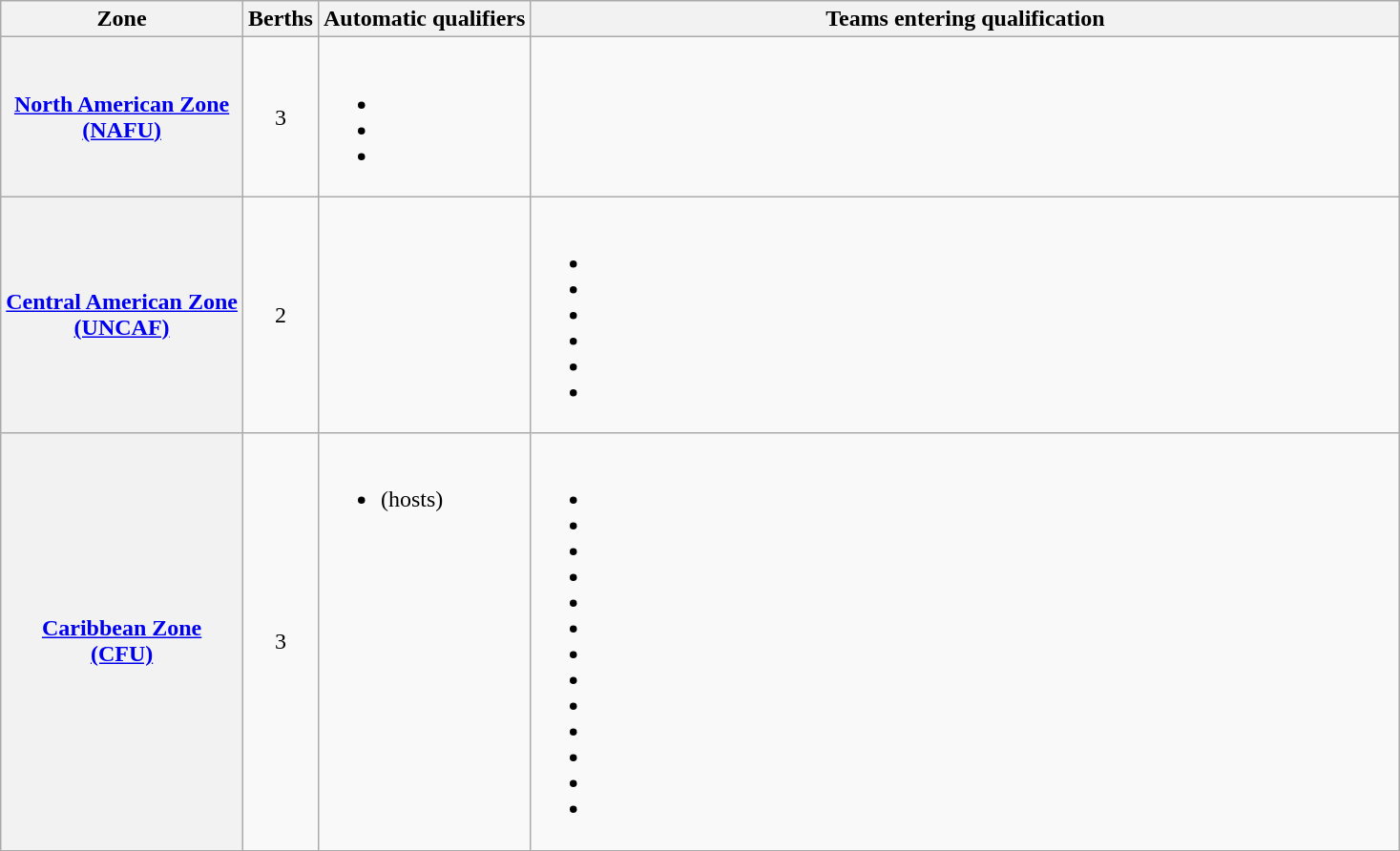<table class="wikitable">
<tr>
<th>Zone</th>
<th>Berths</th>
<th>Automatic qualifiers</th>
<th width=600>Teams entering qualification</th>
</tr>
<tr>
<th><a href='#'>North American Zone<br>(NAFU)</a></th>
<td align=center>3</td>
<td valign=top><br><ul><li><strong></strong></li><li><strong></strong></li><li><strong></strong></li></ul></td>
<td valign=top></td>
</tr>
<tr>
<th><a href='#'>Central American Zone<br>(UNCAF)</a></th>
<td align=center>2</td>
<td valign=top></td>
<td valign=top><br><ul><li></li><li><strong></strong></li><li></li><li></li><li><strong></strong></li><li></li></ul></td>
</tr>
<tr>
<th><a href='#'>Caribbean Zone<br>(CFU)</a></th>
<td align=center>3</td>
<td valign=top><br><ul><li><strong></strong> (hosts)</li></ul></td>
<td valign=top><br><ul><li></li><li></li><li></li><li></li><li></li><li></li><li></li><li></li><li><strong></strong></li><li><strong></strong></li><li></li><li></li><li></li></ul></td>
</tr>
</table>
